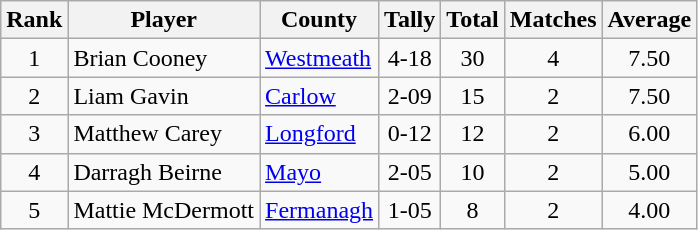<table class="wikitable">
<tr>
<th>Rank</th>
<th>Player</th>
<th>County</th>
<th>Tally</th>
<th>Total</th>
<th>Matches</th>
<th>Average</th>
</tr>
<tr>
<td rowspan=1 align=center>1</td>
<td>Brian Cooney</td>
<td><a href='#'>Westmeath</a></td>
<td align=center>4-18</td>
<td align=center>30</td>
<td align=center>4</td>
<td align=center>7.50</td>
</tr>
<tr>
<td rowspan=1 align=center>2</td>
<td>Liam Gavin</td>
<td><a href='#'>Carlow</a></td>
<td align=center>2-09</td>
<td align=center>15</td>
<td align=center>2</td>
<td align=center>7.50</td>
</tr>
<tr>
<td rowspan=1 align=center>3</td>
<td>Matthew Carey</td>
<td><a href='#'>Longford</a></td>
<td align=center>0-12</td>
<td align=center>12</td>
<td align=center>2</td>
<td align=center>6.00</td>
</tr>
<tr>
<td rowspan=1 align=center>4</td>
<td>Darragh Beirne</td>
<td><a href='#'>Mayo</a></td>
<td align=center>2-05</td>
<td align=center>10</td>
<td align=center>2</td>
<td align=center>5.00</td>
</tr>
<tr>
<td rowspan=1 align=center>5</td>
<td>Mattie McDermott</td>
<td><a href='#'>Fermanagh</a></td>
<td align=center>1-05</td>
<td align=center>8</td>
<td align=center>2</td>
<td align=center>4.00</td>
</tr>
</table>
